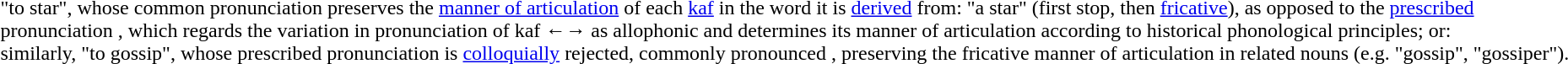<table cellspacing=0 cellpadding=0 style="border-style:none">
<tr>
<td style="vertical-align:top; padding-right:3px">  </td>
<td> "to star", whose common pronunciation  preserves the <a href='#'>manner of articulation</a> of each <a href='#'>kaf</a> in the word it is <a href='#'>derived</a> from:   "a star" (first stop, then <a href='#'>fricative</a>), as opposed to the <a href='#'>prescribed</a> pronunciation , which regards the variation in pronunciation of kaf  ←→  as allophonic and determines its manner of articulation according to historical phonological principles; or:</td>
</tr>
<tr>
<td style="vertical-align:top; padding-right:3px">  </td>
<td>similarly,  "to gossip", whose prescribed pronunciation  is <a href='#'>colloquially</a> rejected, commonly pronounced , preserving the fricative manner of articulation in related nouns (e.g.   "gossip",   "gossiper").</td>
</tr>
</table>
